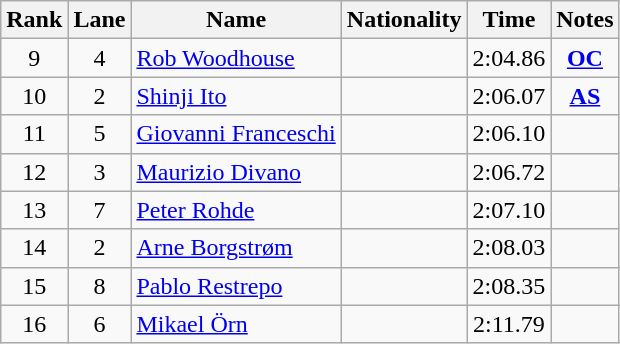<table class="wikitable sortable" style="text-align:center">
<tr>
<th>Rank</th>
<th>Lane</th>
<th>Name</th>
<th>Nationality</th>
<th>Time</th>
<th>Notes</th>
</tr>
<tr>
<td>9</td>
<td>4</td>
<td align=left><a href='#'>Rob Woodhouse</a></td>
<td align=left></td>
<td>2:04.86</td>
<td><strong><a href='#'>OC</a></strong></td>
</tr>
<tr>
<td>10</td>
<td>2</td>
<td align=left><a href='#'>Shinji Ito</a></td>
<td align=left></td>
<td>2:06.07</td>
<td><strong><a href='#'>AS</a></strong></td>
</tr>
<tr>
<td>11</td>
<td>5</td>
<td align=left><a href='#'>Giovanni Franceschi</a></td>
<td align=left></td>
<td>2:06.10</td>
<td></td>
</tr>
<tr>
<td>12</td>
<td>3</td>
<td align=left><a href='#'>Maurizio Divano</a></td>
<td align=left></td>
<td>2:06.72</td>
<td></td>
</tr>
<tr>
<td>13</td>
<td>7</td>
<td align=left><a href='#'>Peter Rohde</a></td>
<td align=left></td>
<td>2:07.10</td>
<td></td>
</tr>
<tr>
<td>14</td>
<td>2</td>
<td align=left><a href='#'>Arne Borgstrøm</a></td>
<td align=left></td>
<td>2:08.03</td>
<td></td>
</tr>
<tr>
<td>15</td>
<td>8</td>
<td align=left><a href='#'>Pablo Restrepo</a></td>
<td align=left></td>
<td>2:08.35</td>
<td></td>
</tr>
<tr>
<td>16</td>
<td>6</td>
<td align=left><a href='#'>Mikael Örn</a></td>
<td align=left></td>
<td>2:11.79</td>
<td></td>
</tr>
</table>
